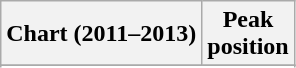<table class="wikitable sortable plainrowheaders" style="text-align:center">
<tr>
<th scope="col">Chart (2011–2013)</th>
<th scope="col">Peak<br> position</th>
</tr>
<tr>
</tr>
<tr>
</tr>
<tr>
</tr>
<tr>
</tr>
<tr>
</tr>
<tr>
</tr>
</table>
